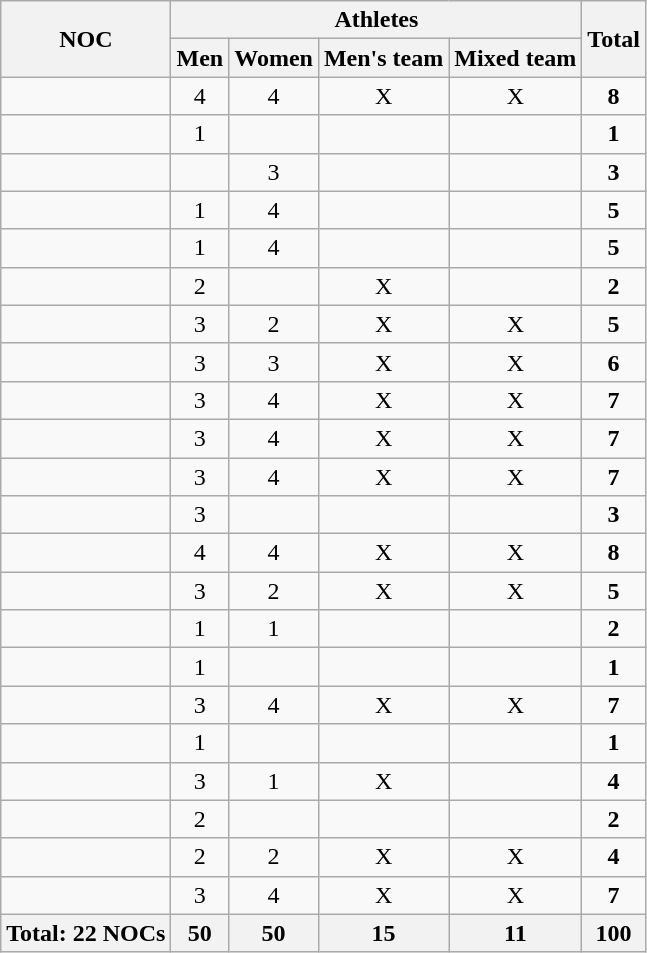<table class="wikitable sortable" style="text-align:center;">
<tr>
<th rowspan=2>NOC</th>
<th colspan=4>Athletes</th>
<th rowspan=2>Total</th>
</tr>
<tr>
<th>Men</th>
<th>Women</th>
<th>Men's team</th>
<th>Mixed team</th>
</tr>
<tr>
<td align=left></td>
<td>4</td>
<td>4</td>
<td>X</td>
<td>X</td>
<td><strong>8</strong></td>
</tr>
<tr>
<td align=left></td>
<td>1</td>
<td></td>
<td></td>
<td></td>
<td><strong>1</strong></td>
</tr>
<tr>
<td align=left></td>
<td></td>
<td>3</td>
<td></td>
<td></td>
<td><strong>3</strong></td>
</tr>
<tr>
<td align=left></td>
<td>1</td>
<td>4</td>
<td></td>
<td></td>
<td><strong>5</strong></td>
</tr>
<tr>
<td align=left></td>
<td>1</td>
<td>4</td>
<td></td>
<td></td>
<td><strong>5</strong></td>
</tr>
<tr>
<td align=left></td>
<td>2</td>
<td></td>
<td>X</td>
<td></td>
<td><strong>2</strong></td>
</tr>
<tr>
<td align=left></td>
<td>3</td>
<td>2</td>
<td>X</td>
<td>X</td>
<td><strong>5</strong></td>
</tr>
<tr>
<td align=left></td>
<td>3</td>
<td>3</td>
<td>X</td>
<td>X</td>
<td><strong>6</strong></td>
</tr>
<tr>
<td align=left></td>
<td>3</td>
<td>4</td>
<td>X</td>
<td>X</td>
<td><strong>7</strong></td>
</tr>
<tr>
<td align=left></td>
<td>3</td>
<td>4</td>
<td>X</td>
<td>X</td>
<td><strong>7</strong></td>
</tr>
<tr>
<td align=left></td>
<td>3</td>
<td>4</td>
<td>X</td>
<td>X</td>
<td><strong>7</strong></td>
</tr>
<tr>
<td align=left></td>
<td>3</td>
<td></td>
<td></td>
<td></td>
<td><strong>3</strong></td>
</tr>
<tr>
<td align=left></td>
<td>4</td>
<td>4</td>
<td>X</td>
<td>X</td>
<td><strong>8</strong></td>
</tr>
<tr>
<td align=left></td>
<td>3</td>
<td>2</td>
<td>X</td>
<td>X</td>
<td><strong>5</strong></td>
</tr>
<tr>
<td align=left></td>
<td>1</td>
<td>1</td>
<td></td>
<td></td>
<td><strong>2</strong></td>
</tr>
<tr>
<td align=left></td>
<td>1</td>
<td></td>
<td></td>
<td></td>
<td><strong>1</strong></td>
</tr>
<tr>
<td align=left></td>
<td>3</td>
<td>4</td>
<td>X</td>
<td>X</td>
<td><strong>7</strong></td>
</tr>
<tr>
<td align=left></td>
<td>1</td>
<td></td>
<td></td>
<td></td>
<td><strong>1</strong></td>
</tr>
<tr>
<td align=left></td>
<td>3</td>
<td>1</td>
<td>X</td>
<td></td>
<td><strong>4</strong></td>
</tr>
<tr>
<td align=left></td>
<td>2</td>
<td></td>
<td></td>
<td></td>
<td><strong>2</strong></td>
</tr>
<tr>
<td align=left></td>
<td>2</td>
<td>2</td>
<td>X</td>
<td>X</td>
<td><strong>4</strong></td>
</tr>
<tr>
<td align=left></td>
<td>3</td>
<td>4</td>
<td>X</td>
<td>X</td>
<td><strong>7</strong></td>
</tr>
<tr>
<th>Total: 22 NOCs</th>
<th>50</th>
<th>50</th>
<th>15</th>
<th>11</th>
<th>100</th>
</tr>
</table>
